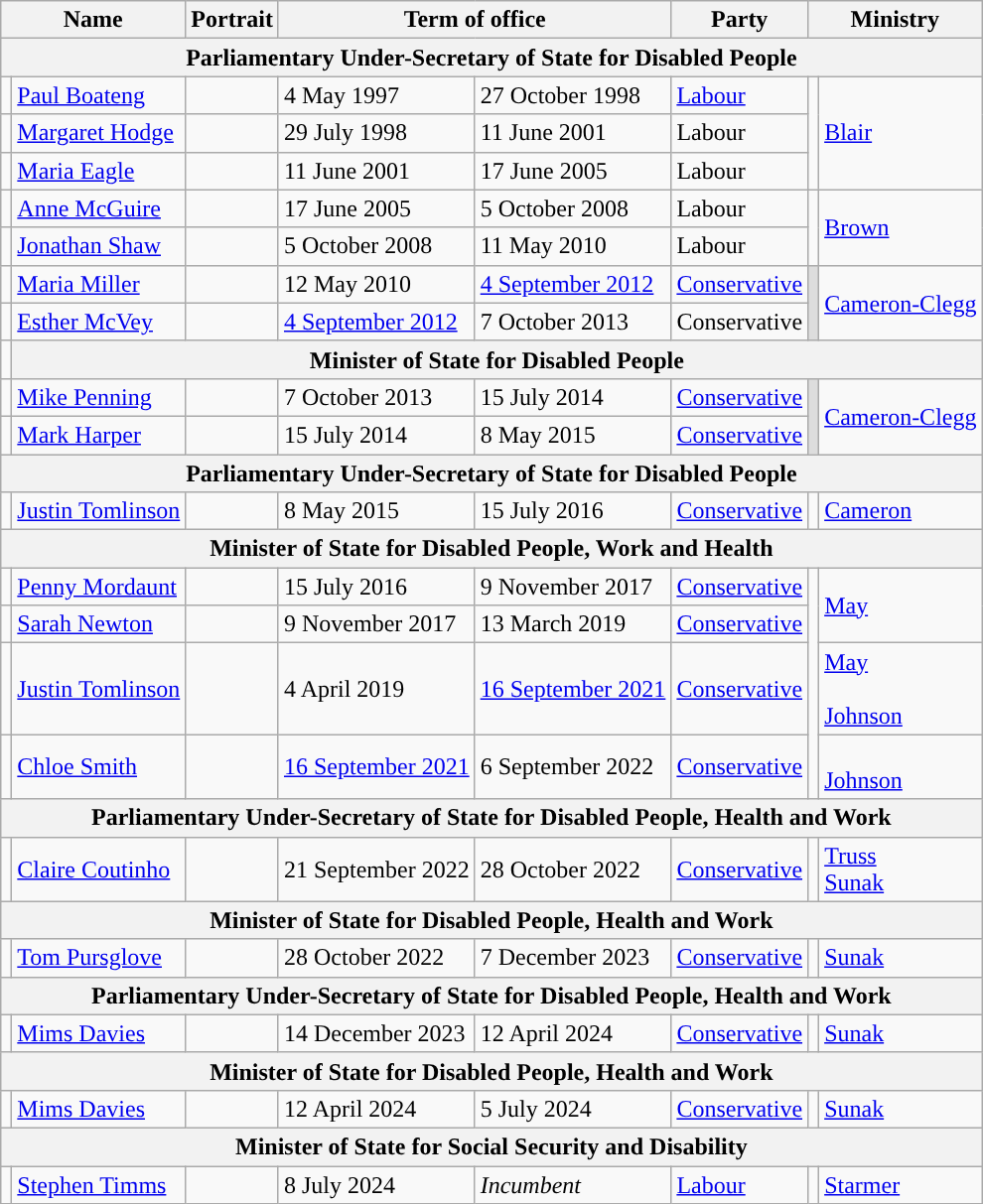<table class="wikitable">
<tr>
<th colspan=2>Name</th>
<th>Portrait</th>
<th colspan=2>Term of office</th>
<th>Party</th>
<th colspan=2>Ministry</th>
</tr>
<tr>
<th colspan=8>Parliamentary Under-Secretary of State for Disabled People</th>
</tr>
<tr>
<td style="background-color: "></td>
<td><a href='#'>Paul Boateng</a></td>
<td></td>
<td>4 May 1997</td>
<td>27 October 1998</td>
<td><a href='#'>Labour</a></td>
<td rowspan=4 style="background-color: "></td>
<td rowspan=4><a href='#'>Blair</a><br>  </td>
</tr>
<tr>
<td style="background-color: "></td>
<td><a href='#'>Margaret Hodge</a></td>
<td></td>
<td>29 July 1998</td>
<td>11 June 2001</td>
<td>Labour</td>
</tr>
<tr>
<td style="background-color: "></td>
<td><a href='#'>Maria Eagle</a></td>
<td></td>
<td>11 June 2001</td>
<td>17 June 2005</td>
<td>Labour</td>
</tr>
<tr>
<td rowspan=2 style="background-color: "></td>
<td rowspan=2><a href='#'>Anne McGuire</a></td>
<td rowspan=2></td>
<td rowspan=2>17 June 2005</td>
<td rowspan=2>5 October 2008</td>
<td rowspan=2>Labour</td>
</tr>
<tr>
<td rowspan=2 style="background-color: "></td>
<td rowspan=2><a href='#'>Brown</a></td>
</tr>
<tr>
<td style="background-color: "></td>
<td><a href='#'>Jonathan Shaw</a></td>
<td></td>
<td>5 October 2008</td>
<td>11 May 2010</td>
<td>Labour</td>
</tr>
<tr>
<td style="background-color: "></td>
<td><a href='#'>Maria Miller</a></td>
<td></td>
<td>12 May 2010</td>
<td><a href='#'>4 September 2012</a></td>
<td><a href='#'>Conservative</a></td>
<td rowspan=2 style="background-color:#ddd"></td>
<td rowspan=2><a href='#'>Cameron-Clegg</a></td>
</tr>
<tr>
<td style="background-color: "></td>
<td><a href='#'>Esther McVey</a></td>
<td></td>
<td><a href='#'>4 September 2012</a></td>
<td>7 October 2013</td>
<td>Conservative</td>
</tr>
<tr>
<td style="background-color: "></td>
<th colspan=8>Minister of State for Disabled People</th>
</tr>
<tr>
<td style="background-color: "></td>
<td><a href='#'>Mike Penning</a></td>
<td></td>
<td>7 October 2013</td>
<td>15 July 2014</td>
<td><a href='#'>Conservative</a></td>
<td rowspan=2 style="background-color:#ddd"></td>
<td rowspan=2><a href='#'>Cameron-Clegg</a></td>
</tr>
<tr>
<td style="background-color: "></td>
<td><a href='#'>Mark Harper</a></td>
<td></td>
<td>15 July 2014</td>
<td>8 May 2015</td>
<td><a href='#'>Conservative</a></td>
</tr>
<tr>
<th colspan=8>Parliamentary Under-Secretary of State for Disabled People</th>
</tr>
<tr>
<td style="background-color: "></td>
<td><a href='#'>Justin Tomlinson</a></td>
<td></td>
<td>8 May 2015</td>
<td>15 July 2016</td>
<td><a href='#'>Conservative</a></td>
<td style="background-color: "></td>
<td><a href='#'>Cameron</a><br></td>
</tr>
<tr>
<th colspan=8>Minister of State for Disabled People, Work and Health</th>
</tr>
<tr>
<td style="background-color: "></td>
<td><a href='#'>Penny Mordaunt</a></td>
<td></td>
<td>15 July 2016</td>
<td>9 November 2017</td>
<td><a href='#'>Conservative</a></td>
<td rowspan=4 style="background-color: "></td>
<td rowspan=2><a href='#'>May</a><br> </td>
</tr>
<tr>
<td style="background-color: "></td>
<td><a href='#'>Sarah Newton</a></td>
<td></td>
<td>9 November 2017</td>
<td>13 March 2019</td>
<td><a href='#'>Conservative</a></td>
</tr>
<tr>
<td style="background-color: "></td>
<td><a href='#'>Justin Tomlinson</a></td>
<td></td>
<td>4 April 2019</td>
<td><a href='#'>16 September 2021</a></td>
<td><a href='#'>Conservative</a></td>
<td><a href='#'>May</a><br><br><a href='#'>Johnson</a><br> </td>
</tr>
<tr>
<td style="background-color: "></td>
<td><a href='#'>Chloe Smith</a></td>
<td></td>
<td><a href='#'>16 September 2021</a></td>
<td>6 September 2022</td>
<td><a href='#'>Conservative</a></td>
<td><br><a href='#'>Johnson</a><br></td>
</tr>
<tr>
<th colspan=8>Parliamentary Under-Secretary of State for Disabled People, Health and Work</th>
</tr>
<tr>
<td style="background-color: "></td>
<td><a href='#'>Claire Coutinho</a></td>
<td></td>
<td>21 September 2022</td>
<td>28 October 2022</td>
<td><a href='#'>Conservative</a></td>
<td style="background-color: "></td>
<td><a href='#'>Truss</a><br><a href='#'>Sunak</a></td>
</tr>
<tr>
<th colspan=8>Minister of State for Disabled People, Health and Work</th>
</tr>
<tr>
<td style="background-color: "></td>
<td><a href='#'>Tom Pursglove</a></td>
<td></td>
<td>28 October 2022</td>
<td>7 December 2023</td>
<td><a href='#'>Conservative</a></td>
<td style="background-color: "></td>
<td><a href='#'>Sunak</a></td>
</tr>
<tr>
<th colspan=8>Parliamentary Under-Secretary of State for Disabled People, Health and Work</th>
</tr>
<tr>
<td style="background-color: "></td>
<td><a href='#'>Mims Davies</a></td>
<td></td>
<td>14 December 2023</td>
<td>12 April 2024</td>
<td><a href='#'>Conservative</a></td>
<td style="background-color: "></td>
<td><a href='#'>Sunak</a></td>
</tr>
<tr>
<th colspan=9>Minister of State for Disabled People, Health and Work</th>
</tr>
<tr>
<td style="background-color: "></td>
<td><a href='#'>Mims Davies</a></td>
<td></td>
<td>12 April 2024</td>
<td>5 July 2024</td>
<td><a href='#'>Conservative</a></td>
<td style="background-color: "></td>
<td><a href='#'>Sunak</a></td>
</tr>
<tr>
<th colspan="9">Minister of State for Social Security and Disability</th>
</tr>
<tr>
<td style="background-color: "></td>
<td><a href='#'>Stephen Timms</a></td>
<td></td>
<td>8 July 2024</td>
<td><em>Incumbent</em></td>
<td><a href='#'>Labour</a></td>
<td style="background-color: "></td>
<td><a href='#'>Starmer</a></td>
</tr>
</table>
